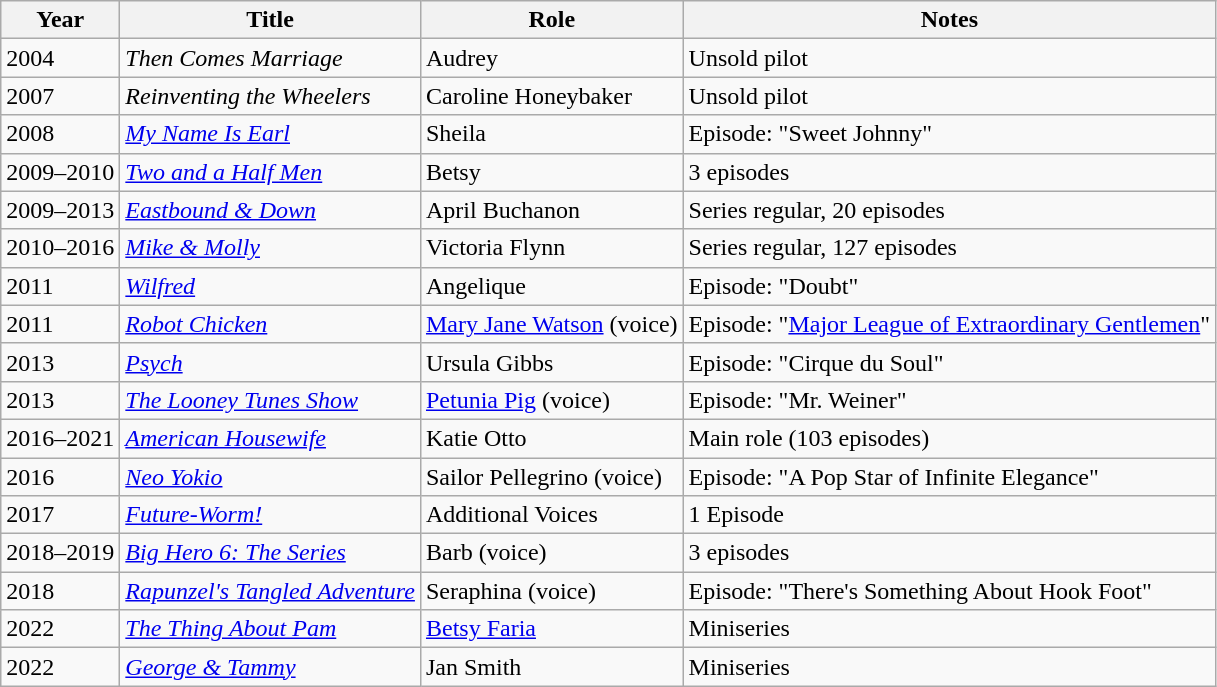<table class="wikitable sortable">
<tr>
<th>Year</th>
<th>Title</th>
<th>Role</th>
<th class="unsortable">Notes</th>
</tr>
<tr>
<td>2004</td>
<td><em>Then Comes Marriage</em></td>
<td>Audrey</td>
<td>Unsold pilot</td>
</tr>
<tr>
<td>2007</td>
<td><em>Reinventing the Wheelers</em></td>
<td>Caroline Honeybaker</td>
<td>Unsold pilot</td>
</tr>
<tr>
<td>2008</td>
<td><em><a href='#'>My Name Is Earl</a></em></td>
<td>Sheila</td>
<td>Episode: "Sweet Johnny"</td>
</tr>
<tr>
<td>2009–2010</td>
<td><em><a href='#'>Two and a Half Men</a></em></td>
<td>Betsy</td>
<td>3 episodes</td>
</tr>
<tr>
<td>2009–2013</td>
<td><em><a href='#'>Eastbound & Down</a></em></td>
<td>April Buchanon</td>
<td>Series regular, 20 episodes</td>
</tr>
<tr>
<td>2010–2016</td>
<td><em><a href='#'>Mike & Molly</a></em></td>
<td>Victoria Flynn</td>
<td>Series regular, 127 episodes</td>
</tr>
<tr>
<td>2011</td>
<td><em><a href='#'>Wilfred</a></em></td>
<td>Angelique</td>
<td>Episode: "Doubt"</td>
</tr>
<tr>
<td>2011</td>
<td><em><a href='#'>Robot Chicken</a></em></td>
<td><a href='#'>Mary Jane Watson</a> (voice)</td>
<td>Episode: "<a href='#'>Major League of Extraordinary Gentlemen</a>"</td>
</tr>
<tr>
<td>2013</td>
<td><em><a href='#'>Psych</a></em></td>
<td>Ursula Gibbs</td>
<td>Episode: "Cirque du Soul"</td>
</tr>
<tr>
<td>2013</td>
<td><em><a href='#'>The Looney Tunes Show</a></em></td>
<td><a href='#'>Petunia Pig</a> (voice)</td>
<td>Episode: "Mr. Weiner"</td>
</tr>
<tr>
<td>2016–2021</td>
<td><em><a href='#'>American Housewife</a></em></td>
<td>Katie Otto</td>
<td>Main role (103 episodes)</td>
</tr>
<tr>
<td>2016</td>
<td><em><a href='#'>Neo Yokio</a></em></td>
<td>Sailor Pellegrino (voice)</td>
<td>Episode: "A Pop Star of Infinite Elegance"</td>
</tr>
<tr>
<td>2017</td>
<td><em><a href='#'>Future-Worm!</a></em></td>
<td>Additional Voices</td>
<td>1 Episode</td>
</tr>
<tr>
<td>2018–2019</td>
<td><em><a href='#'>Big Hero 6: The Series</a></em></td>
<td>Barb (voice)</td>
<td>3 episodes</td>
</tr>
<tr>
<td>2018</td>
<td><em><a href='#'>Rapunzel's Tangled Adventure</a></em></td>
<td>Seraphina (voice)</td>
<td>Episode: "There's Something About Hook Foot"</td>
</tr>
<tr>
<td>2022</td>
<td><em><a href='#'>The Thing About Pam</a></em></td>
<td><a href='#'>Betsy Faria</a></td>
<td>Miniseries</td>
</tr>
<tr>
<td>2022</td>
<td><em><a href='#'>George & Tammy</a></em></td>
<td>Jan Smith</td>
<td>Miniseries</td>
</tr>
</table>
